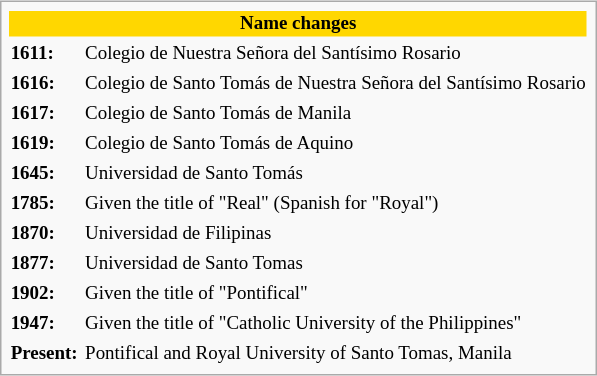<table class="infobox" style="font-size: 79%; margin: 2em 0 0.5em 1.5em;" cellspacing="3">
<tr>
<th colspan="2" style="text-align:center; background:gold;">Name changes</th>
</tr>
<tr>
<td><strong>1611:</strong>  </td>
<td>Colegio de Nuestra Señora del Santísimo Rosario</td>
</tr>
<tr>
<td><strong>1616:</strong></td>
<td>Colegio de Santo Tomás de Nuestra Señora del Santísimo Rosario</td>
</tr>
<tr>
<td><strong>1617:</strong></td>
<td>Colegio de Santo Tomás de Manila </td>
</tr>
<tr>
<td><strong>1619:</strong></td>
<td>Colegio de Santo Tomás de Aquino</td>
</tr>
<tr>
<td><strong>1645:</strong></td>
<td>Universidad de Santo Tomás</td>
</tr>
<tr>
<td><strong>1785:</strong></td>
<td>Given the title of "Real" (Spanish for "Royal")</td>
</tr>
<tr>
<td><strong>1870:</strong></td>
<td>Universidad de Filipinas</td>
</tr>
<tr>
<td><strong>1877:</strong></td>
<td>Universidad de Santo Tomas</td>
</tr>
<tr>
<td><strong>1902:</strong></td>
<td>Given the title of "Pontifical"</td>
</tr>
<tr>
<td><strong>1947:</strong></td>
<td>Given the title of "Catholic University of the Philippines"</td>
</tr>
<tr>
<td><strong>Present:</strong></td>
<td>Pontifical and Royal University of Santo Tomas, Manila</td>
</tr>
</table>
